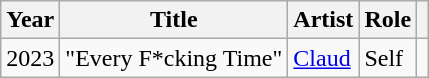<table class="wikitable sortable">
<tr>
<th>Year</th>
<th>Title</th>
<th>Artist</th>
<th>Role</th>
<th class="unsortable"></th>
</tr>
<tr>
<td>2023</td>
<td>"Every F*cking Time"</td>
<td><a href='#'>Claud</a></td>
<td>Self</td>
<td></td>
</tr>
</table>
